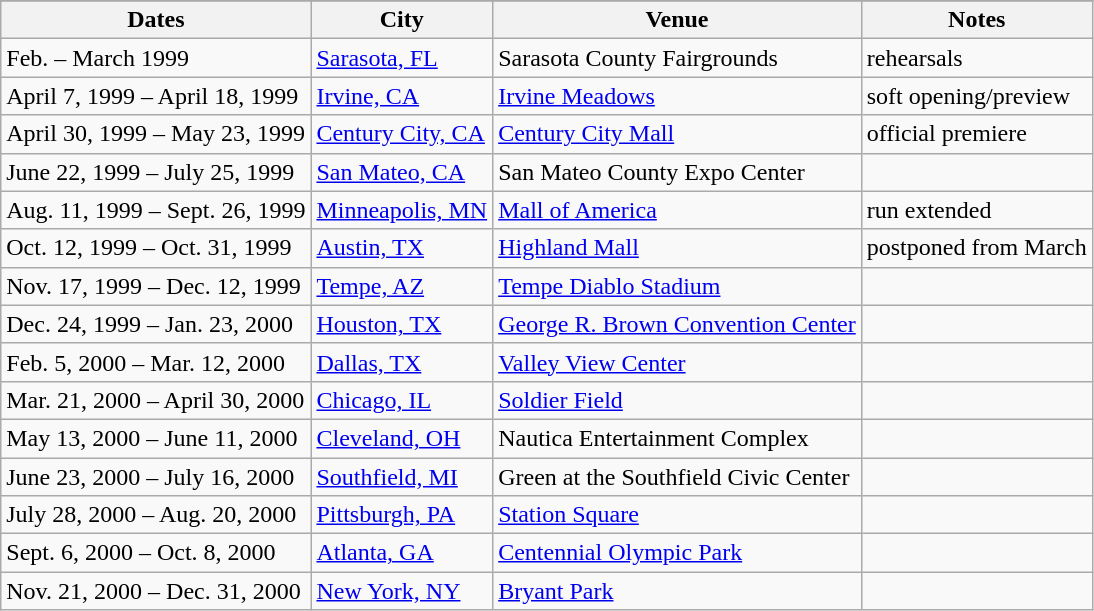<table class="wikitable">
<tr bgcolor="#CCCCCC">
</tr>
<tr>
<th>Dates</th>
<th>City</th>
<th>Venue</th>
<th>Notes</th>
</tr>
<tr>
<td>Feb. – March 1999</td>
<td><a href='#'>Sarasota, FL</a></td>
<td>Sarasota County Fairgrounds</td>
<td>rehearsals</td>
</tr>
<tr>
<td>April 7, 1999 – April 18, 1999</td>
<td><a href='#'>Irvine, CA</a></td>
<td><a href='#'>Irvine Meadows</a></td>
<td>soft opening/preview</td>
</tr>
<tr>
<td>April 30, 1999 – May 23, 1999</td>
<td><a href='#'>Century City, CA</a></td>
<td><a href='#'>Century City Mall</a></td>
<td>official premiere</td>
</tr>
<tr>
<td>June 22, 1999 – July 25, 1999</td>
<td><a href='#'>San Mateo, CA</a></td>
<td>San Mateo County Expo Center</td>
<td></td>
</tr>
<tr>
<td>Aug. 11, 1999 – Sept. 26, 1999</td>
<td><a href='#'>Minneapolis, MN</a></td>
<td><a href='#'>Mall of America</a></td>
<td>run extended</td>
</tr>
<tr>
<td>Oct. 12, 1999 – Oct. 31, 1999</td>
<td><a href='#'>Austin, TX</a></td>
<td><a href='#'>Highland Mall</a></td>
<td>postponed from March</td>
</tr>
<tr>
<td>Nov. 17, 1999 – Dec. 12, 1999</td>
<td><a href='#'>Tempe, AZ</a></td>
<td><a href='#'>Tempe Diablo Stadium</a></td>
<td></td>
</tr>
<tr>
<td>Dec. 24, 1999 – Jan. 23, 2000</td>
<td><a href='#'>Houston, TX</a></td>
<td><a href='#'>George R. Brown Convention Center</a></td>
<td></td>
</tr>
<tr>
<td>Feb. 5, 2000 – Mar. 12, 2000</td>
<td><a href='#'>Dallas, TX</a></td>
<td><a href='#'>Valley View Center</a></td>
<td></td>
</tr>
<tr>
<td>Mar. 21, 2000 – April 30, 2000</td>
<td><a href='#'>Chicago, IL</a></td>
<td><a href='#'>Soldier Field</a></td>
<td></td>
</tr>
<tr>
<td>May 13, 2000 – June 11, 2000</td>
<td><a href='#'>Cleveland, OH</a></td>
<td>Nautica Entertainment Complex</td>
<td></td>
</tr>
<tr>
<td>June 23, 2000 – July 16, 2000</td>
<td><a href='#'>Southfield, MI</a></td>
<td>Green at the Southfield Civic Center</td>
<td></td>
</tr>
<tr>
<td>July 28, 2000 – Aug. 20, 2000</td>
<td><a href='#'>Pittsburgh, PA</a></td>
<td><a href='#'>Station Square</a></td>
<td></td>
</tr>
<tr>
<td>Sept. 6, 2000 – Oct. 8, 2000</td>
<td><a href='#'>Atlanta, GA</a></td>
<td><a href='#'>Centennial Olympic Park</a></td>
<td></td>
</tr>
<tr>
<td>Nov. 21, 2000 – Dec. 31, 2000</td>
<td><a href='#'>New York, NY</a></td>
<td><a href='#'>Bryant Park</a></td>
<td></td>
</tr>
</table>
